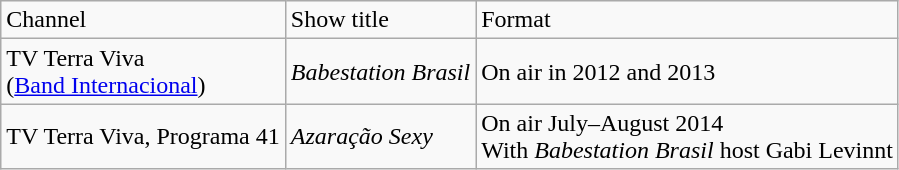<table class="wikitable">
<tr>
<td>Channel</td>
<td>Show title</td>
<td>Format</td>
</tr>
<tr>
<td>TV Terra Viva <br> (<a href='#'>Band Internacional</a>)</td>
<td><em>Babestation Brasil</em></td>
<td>On air in 2012 and 2013</td>
</tr>
<tr>
<td>TV Terra Viva, Programa 41</td>
<td><em>Azaração Sexy</em></td>
<td>On air July–August 2014 <br> With <em>Babestation Brasil</em> host Gabi Levinnt</td>
</tr>
</table>
